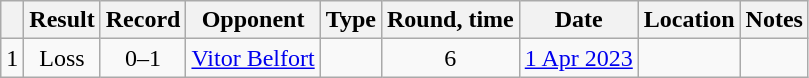<table class="wikitable" style="text-align:center">
<tr>
<th></th>
<th>Result</th>
<th>Record</th>
<th>Opponent</th>
<th>Type</th>
<th>Round, time</th>
<th>Date</th>
<th>Location</th>
<th>Notes</th>
</tr>
<tr>
<td>1</td>
<td>Loss</td>
<td>0–1</td>
<td align=left><a href='#'>Vitor Belfort</a></td>
<td></td>
<td>6</td>
<td><a href='#'>1 Apr 2023</a></td>
<td align=left></td>
<td></td>
</tr>
</table>
